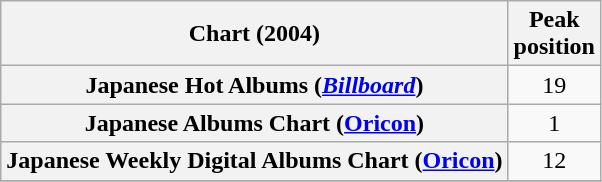<table class="wikitable sortable plainrowheaders" style="text-align:center">
<tr>
<th scope="col">Chart (2004)</th>
<th scope="col">Peak<br> position</th>
</tr>
<tr>
<th scope="row">Japanese Hot Albums (<em><a href='#'>Billboard</a></em>)</th>
<td>19</td>
</tr>
<tr>
<th scope="row">Japanese Albums Chart (<a href='#'>Oricon</a>)</th>
<td>1</td>
</tr>
<tr>
<th scope="row">Japanese Weekly Digital Albums Chart (<a href='#'>Oricon</a>)</th>
<td>12</td>
</tr>
<tr>
</tr>
</table>
